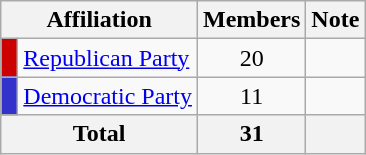<table class="wikitable">
<tr>
<th colspan="2" align="center" valign="bottom">Affiliation</th>
<th valign="bottom">Members</th>
<th valign="bottom">Note</th>
</tr>
<tr>
<td bgcolor="#CC0000"> </td>
<td><a href='#'>Republican Party</a></td>
<td align="center">20</td>
<td></td>
</tr>
<tr>
<td bgcolor="#3333CC"> </td>
<td><a href='#'>Democratic Party</a></td>
<td align="center">11</td>
<td></td>
</tr>
<tr>
<th colspan="2" align="center"><strong>Total</strong></th>
<th align="center"><strong>31</strong></th>
<th></th>
</tr>
</table>
